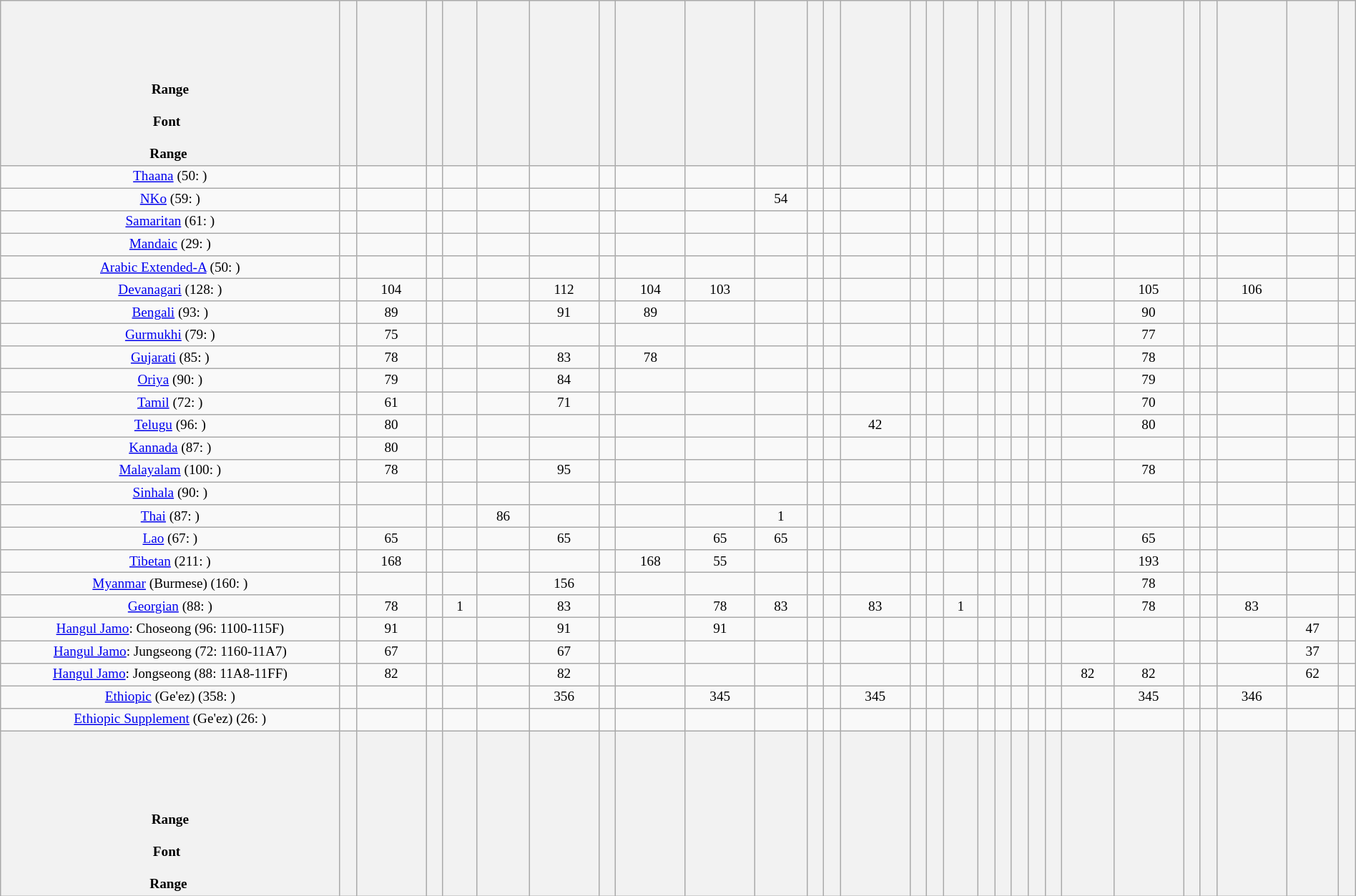<table class="wikitable" style="width:100%; text-align:center; vertical-align:middle; font-size:80%;">
<tr style="vertical-align: bottom; height:12em;">
<th style="width:310px;"><br>Range<br><br>Font  <br><br>Range <span></span></th>
<th></th>
<th></th>
<th></th>
<th></th>
<th></th>
<th></th>
<th></th>
<th></th>
<th></th>
<th></th>
<th></th>
<th></th>
<th></th>
<th></th>
<th></th>
<th></th>
<th></th>
<th></th>
<th></th>
<th></th>
<th></th>
<th></th>
<th></th>
<th></th>
<th></th>
<th></th>
<th></th>
<th></th>
</tr>
<tr>
<td><a href='#'>Thaana</a> (50: )</td>
<td></td>
<td></td>
<td></td>
<td></td>
<td></td>
<td></td>
<td></td>
<td></td>
<td></td>
<td></td>
<td></td>
<td></td>
<td></td>
<td></td>
<td></td>
<td></td>
<td></td>
<td></td>
<td></td>
<td></td>
<td></td>
<td></td>
<td></td>
<td></td>
<td></td>
<td></td>
<td></td>
<td></td>
</tr>
<tr>
<td><a href='#'>NKo</a> (59: )</td>
<td></td>
<td></td>
<td></td>
<td></td>
<td></td>
<td></td>
<td></td>
<td></td>
<td></td>
<td>54</td>
<td></td>
<td></td>
<td></td>
<td></td>
<td></td>
<td></td>
<td></td>
<td></td>
<td></td>
<td></td>
<td></td>
<td></td>
<td></td>
<td></td>
<td></td>
<td></td>
<td></td>
<td></td>
</tr>
<tr>
<td><a href='#'>Samaritan</a> (61: )</td>
<td></td>
<td></td>
<td></td>
<td></td>
<td></td>
<td></td>
<td></td>
<td></td>
<td></td>
<td></td>
<td></td>
<td></td>
<td></td>
<td></td>
<td></td>
<td></td>
<td></td>
<td></td>
<td></td>
<td></td>
<td></td>
<td></td>
<td></td>
<td></td>
<td></td>
<td></td>
<td></td>
<td></td>
</tr>
<tr>
<td><a href='#'>Mandaic</a> (29: )</td>
<td></td>
<td></td>
<td></td>
<td></td>
<td></td>
<td></td>
<td></td>
<td></td>
<td></td>
<td></td>
<td></td>
<td></td>
<td></td>
<td></td>
<td></td>
<td></td>
<td></td>
<td></td>
<td></td>
<td></td>
<td></td>
<td></td>
<td></td>
<td></td>
<td></td>
<td></td>
<td></td>
<td></td>
</tr>
<tr>
<td><a href='#'>Arabic Extended-A</a> (50: )</td>
<td></td>
<td></td>
<td></td>
<td></td>
<td></td>
<td></td>
<td></td>
<td></td>
<td></td>
<td></td>
<td></td>
<td></td>
<td></td>
<td></td>
<td></td>
<td></td>
<td></td>
<td></td>
<td></td>
<td></td>
<td></td>
<td></td>
<td></td>
<td></td>
<td></td>
<td></td>
<td></td>
<td></td>
</tr>
<tr>
<td><a href='#'>Devanagari</a> (128: )</td>
<td></td>
<td>104</td>
<td></td>
<td></td>
<td></td>
<td>112</td>
<td></td>
<td>104</td>
<td>103</td>
<td></td>
<td></td>
<td></td>
<td></td>
<td></td>
<td></td>
<td></td>
<td></td>
<td></td>
<td></td>
<td></td>
<td></td>
<td></td>
<td>105</td>
<td></td>
<td></td>
<td>106</td>
<td></td>
<td></td>
</tr>
<tr>
<td><a href='#'>Bengali</a> (93: )</td>
<td></td>
<td>89</td>
<td></td>
<td></td>
<td></td>
<td>91</td>
<td></td>
<td>89</td>
<td></td>
<td></td>
<td></td>
<td></td>
<td></td>
<td></td>
<td></td>
<td></td>
<td></td>
<td></td>
<td></td>
<td></td>
<td></td>
<td></td>
<td>90</td>
<td></td>
<td></td>
<td></td>
<td></td>
<td></td>
</tr>
<tr>
<td><a href='#'>Gurmukhi</a> (79: )</td>
<td></td>
<td>75</td>
<td></td>
<td></td>
<td></td>
<td></td>
<td></td>
<td></td>
<td></td>
<td></td>
<td></td>
<td></td>
<td></td>
<td></td>
<td></td>
<td></td>
<td></td>
<td></td>
<td></td>
<td></td>
<td></td>
<td></td>
<td>77</td>
<td></td>
<td></td>
<td></td>
<td></td>
<td></td>
</tr>
<tr>
<td><a href='#'>Gujarati</a> (85: )</td>
<td></td>
<td>78</td>
<td></td>
<td></td>
<td></td>
<td>83</td>
<td></td>
<td>78</td>
<td></td>
<td></td>
<td></td>
<td></td>
<td></td>
<td></td>
<td></td>
<td></td>
<td></td>
<td></td>
<td></td>
<td></td>
<td></td>
<td></td>
<td>78</td>
<td></td>
<td></td>
<td></td>
<td></td>
<td></td>
</tr>
<tr>
<td><a href='#'>Oriya</a> (90: )</td>
<td></td>
<td>79</td>
<td></td>
<td></td>
<td></td>
<td>84</td>
<td></td>
<td></td>
<td></td>
<td></td>
<td></td>
<td></td>
<td></td>
<td></td>
<td></td>
<td></td>
<td></td>
<td></td>
<td></td>
<td></td>
<td></td>
<td></td>
<td>79</td>
<td></td>
<td></td>
<td></td>
<td></td>
<td></td>
</tr>
<tr>
<td><a href='#'>Tamil</a> (72: )</td>
<td></td>
<td>61</td>
<td></td>
<td></td>
<td></td>
<td>71</td>
<td></td>
<td></td>
<td></td>
<td></td>
<td></td>
<td></td>
<td></td>
<td></td>
<td></td>
<td></td>
<td></td>
<td></td>
<td></td>
<td></td>
<td></td>
<td></td>
<td>70</td>
<td></td>
<td></td>
<td></td>
<td></td>
<td></td>
</tr>
<tr>
<td><a href='#'>Telugu</a> (96: )</td>
<td></td>
<td>80</td>
<td></td>
<td></td>
<td></td>
<td></td>
<td></td>
<td></td>
<td></td>
<td></td>
<td></td>
<td></td>
<td>42</td>
<td></td>
<td></td>
<td></td>
<td></td>
<td></td>
<td></td>
<td></td>
<td></td>
<td></td>
<td>80</td>
<td></td>
<td></td>
<td></td>
<td></td>
<td></td>
</tr>
<tr>
<td><a href='#'>Kannada</a> (87: )</td>
<td></td>
<td>80</td>
<td></td>
<td></td>
<td></td>
<td></td>
<td></td>
<td></td>
<td></td>
<td></td>
<td></td>
<td></td>
<td></td>
<td></td>
<td></td>
<td></td>
<td></td>
<td></td>
<td></td>
<td></td>
<td></td>
<td></td>
<td></td>
<td></td>
<td></td>
<td></td>
<td></td>
<td></td>
</tr>
<tr>
<td><a href='#'>Malayalam</a> (100: )</td>
<td></td>
<td>78</td>
<td></td>
<td></td>
<td></td>
<td>95</td>
<td></td>
<td></td>
<td></td>
<td></td>
<td></td>
<td></td>
<td></td>
<td></td>
<td></td>
<td></td>
<td></td>
<td></td>
<td></td>
<td></td>
<td></td>
<td></td>
<td>78</td>
<td></td>
<td></td>
<td></td>
<td></td>
<td></td>
</tr>
<tr>
<td><a href='#'>Sinhala</a> (90: )</td>
<td></td>
<td></td>
<td></td>
<td></td>
<td></td>
<td></td>
<td></td>
<td></td>
<td></td>
<td></td>
<td></td>
<td></td>
<td></td>
<td></td>
<td></td>
<td></td>
<td></td>
<td></td>
<td></td>
<td></td>
<td></td>
<td></td>
<td></td>
<td></td>
<td></td>
<td></td>
<td></td>
<td></td>
</tr>
<tr>
<td><a href='#'>Thai</a> (87: )</td>
<td></td>
<td></td>
<td></td>
<td></td>
<td>86</td>
<td></td>
<td></td>
<td></td>
<td></td>
<td>1</td>
<td></td>
<td></td>
<td></td>
<td></td>
<td></td>
<td></td>
<td></td>
<td></td>
<td></td>
<td></td>
<td></td>
<td></td>
<td></td>
<td></td>
<td></td>
<td></td>
<td></td>
<td></td>
</tr>
<tr>
<td><a href='#'>Lao</a> (67: )</td>
<td></td>
<td>65</td>
<td></td>
<td></td>
<td></td>
<td>65</td>
<td></td>
<td></td>
<td>65</td>
<td>65</td>
<td></td>
<td></td>
<td></td>
<td></td>
<td></td>
<td></td>
<td></td>
<td></td>
<td></td>
<td></td>
<td></td>
<td></td>
<td>65</td>
<td></td>
<td></td>
<td></td>
<td></td>
<td></td>
</tr>
<tr>
<td><a href='#'>Tibetan</a> (211: )</td>
<td></td>
<td>168</td>
<td></td>
<td></td>
<td></td>
<td></td>
<td></td>
<td>168</td>
<td>55</td>
<td></td>
<td></td>
<td></td>
<td></td>
<td></td>
<td></td>
<td></td>
<td></td>
<td></td>
<td></td>
<td></td>
<td></td>
<td></td>
<td>193</td>
<td></td>
<td></td>
<td></td>
<td></td>
<td></td>
</tr>
<tr>
<td><a href='#'>Myanmar</a> (Burmese) (160: )</td>
<td></td>
<td></td>
<td></td>
<td></td>
<td></td>
<td>156</td>
<td></td>
<td></td>
<td></td>
<td></td>
<td></td>
<td></td>
<td></td>
<td></td>
<td></td>
<td></td>
<td></td>
<td></td>
<td></td>
<td></td>
<td></td>
<td></td>
<td>78</td>
<td></td>
<td></td>
<td></td>
<td></td>
<td></td>
</tr>
<tr>
<td><a href='#'>Georgian</a> (88: )</td>
<td></td>
<td>78</td>
<td></td>
<td>1</td>
<td></td>
<td>83</td>
<td></td>
<td></td>
<td>78</td>
<td>83</td>
<td></td>
<td></td>
<td>83</td>
<td></td>
<td></td>
<td>1</td>
<td></td>
<td></td>
<td></td>
<td></td>
<td></td>
<td></td>
<td>78</td>
<td></td>
<td></td>
<td>83</td>
<td></td>
<td></td>
</tr>
<tr>
<td><a href='#'>Hangul Jamo</a>: Choseong (96: 1100-115F)</td>
<td></td>
<td>91</td>
<td></td>
<td></td>
<td></td>
<td>91</td>
<td></td>
<td></td>
<td>91</td>
<td></td>
<td></td>
<td></td>
<td></td>
<td></td>
<td></td>
<td></td>
<td></td>
<td></td>
<td></td>
<td></td>
<td></td>
<td></td>
<td></td>
<td></td>
<td></td>
<td></td>
<td>47</td>
<td></td>
</tr>
<tr>
<td><a href='#'>Hangul Jamo</a>: Jungseong (72: 1160-11A7)</td>
<td></td>
<td>67</td>
<td></td>
<td></td>
<td></td>
<td>67</td>
<td></td>
<td></td>
<td></td>
<td></td>
<td></td>
<td></td>
<td></td>
<td></td>
<td></td>
<td></td>
<td></td>
<td></td>
<td></td>
<td></td>
<td></td>
<td></td>
<td></td>
<td></td>
<td></td>
<td></td>
<td>37</td>
<td></td>
</tr>
<tr>
<td><a href='#'>Hangul Jamo</a>: Jongseong (88: 11A8-11FF)</td>
<td></td>
<td>82</td>
<td></td>
<td></td>
<td></td>
<td>82</td>
<td></td>
<td></td>
<td></td>
<td></td>
<td></td>
<td></td>
<td></td>
<td></td>
<td></td>
<td></td>
<td></td>
<td></td>
<td></td>
<td></td>
<td></td>
<td>82</td>
<td>82</td>
<td></td>
<td></td>
<td></td>
<td>62</td>
<td></td>
</tr>
<tr>
<td><a href='#'>Ethiopic</a> (Ge'ez) (358: )</td>
<td></td>
<td></td>
<td></td>
<td></td>
<td></td>
<td>356</td>
<td></td>
<td></td>
<td>345</td>
<td></td>
<td></td>
<td></td>
<td>345</td>
<td></td>
<td></td>
<td></td>
<td></td>
<td></td>
<td></td>
<td></td>
<td></td>
<td></td>
<td>345</td>
<td></td>
<td></td>
<td>346</td>
<td></td>
<td></td>
</tr>
<tr>
<td><a href='#'>Ethiopic Supplement</a> (Ge'ez) (26: )</td>
<td></td>
<td></td>
<td></td>
<td></td>
<td></td>
<td></td>
<td></td>
<td></td>
<td></td>
<td></td>
<td></td>
<td></td>
<td></td>
<td></td>
<td></td>
<td></td>
<td></td>
<td></td>
<td></td>
<td></td>
<td></td>
<td></td>
<td></td>
<td></td>
<td></td>
<td></td>
<td></td>
<td></td>
</tr>
<tr style="vertical-align: bottom; height:12em;">
<th><br>Range<br><br>Font  <br><br>Range <span></span></th>
<th></th>
<th></th>
<th></th>
<th></th>
<th></th>
<th></th>
<th></th>
<th></th>
<th></th>
<th></th>
<th></th>
<th></th>
<th></th>
<th></th>
<th></th>
<th></th>
<th></th>
<th></th>
<th></th>
<th></th>
<th></th>
<th></th>
<th></th>
<th></th>
<th></th>
<th></th>
<th></th>
<th></th>
</tr>
</table>
